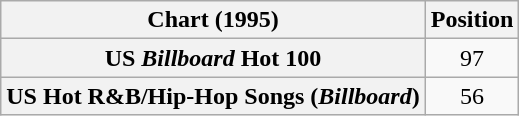<table class="wikitable sortable plainrowheaders" style="text-align:center">
<tr>
<th scope="col">Chart (1995)</th>
<th scope="col">Position</th>
</tr>
<tr>
<th scope="row">US <em>Billboard</em> Hot 100</th>
<td>97</td>
</tr>
<tr>
<th scope="row">US Hot R&B/Hip-Hop Songs (<em>Billboard</em>)</th>
<td>56</td>
</tr>
</table>
